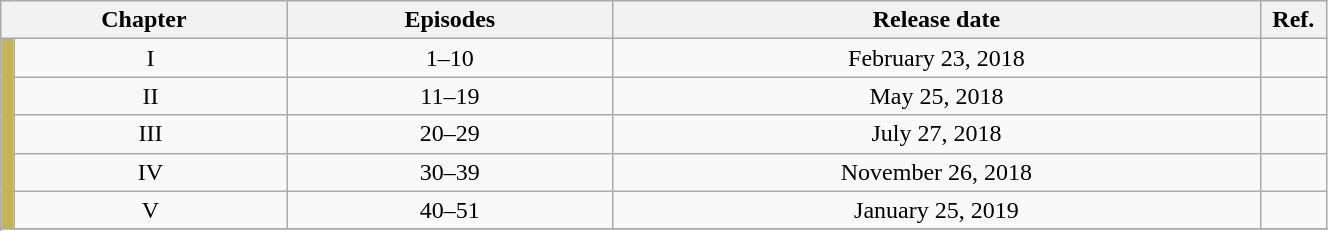<table class="wikitable" style="text-align: center; width: 70%;">
<tr>
<th colspan="2">Chapter</th>
<th>Episodes</th>
<th>Release date</th>
<th width="5%">Ref.</th>
</tr>
<tr>
<td rowspan="10" width="1%" style="background: #C5B358;"></td>
<td>I</td>
<td>1–10</td>
<td>February 23, 2018</td>
<td></td>
</tr>
<tr>
<td>II</td>
<td>11–19</td>
<td>May 25, 2018</td>
<td></td>
</tr>
<tr>
<td>III</td>
<td>20–29</td>
<td>July 27, 2018</td>
<td></td>
</tr>
<tr>
<td>IV</td>
<td>30–39</td>
<td>November 26, 2018</td>
<td></td>
</tr>
<tr>
<td>V</td>
<td>40–51</td>
<td>January 25, 2019</td>
<td></td>
</tr>
<tr>
</tr>
</table>
